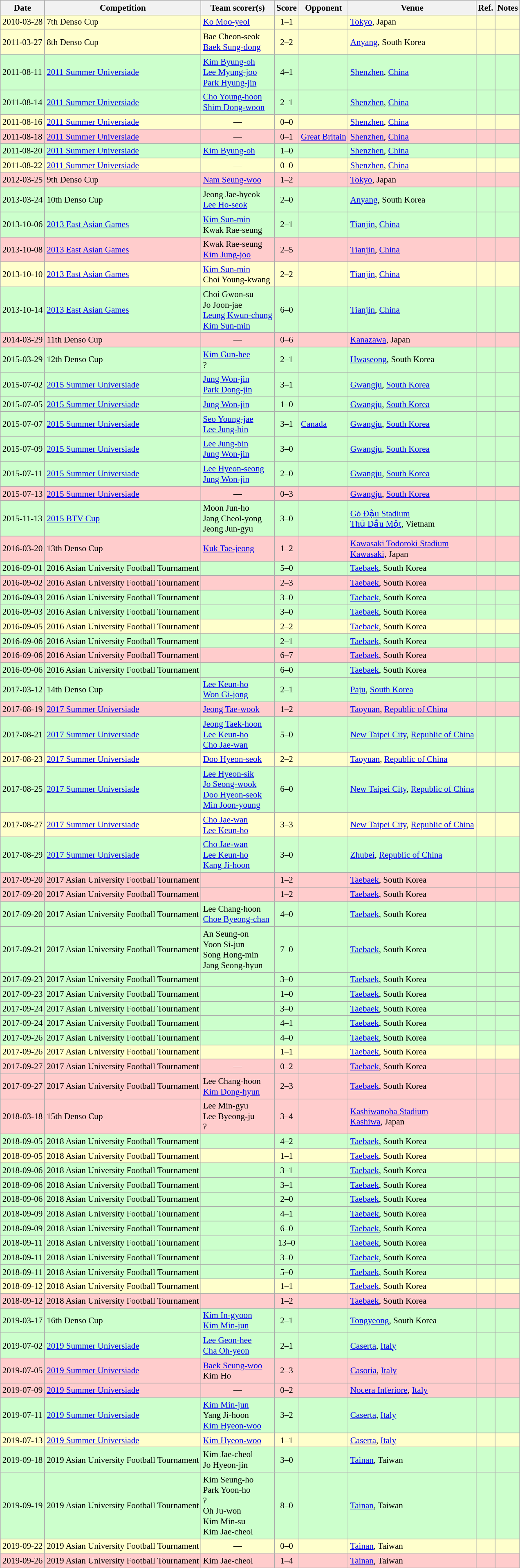<table class="wikitable" style="font-size:88%;">
<tr>
<th>Date</th>
<th>Competition</th>
<th>Team scorer(s)</th>
<th>Score</th>
<th>Opponent</th>
<th>Venue</th>
<th>Ref.</th>
<th>Notes</th>
</tr>
<tr bgcolor="#ffffcc">
<td>2010-03-28</td>
<td>7th Denso Cup</td>
<td><a href='#'>Ko Moo-yeol</a> </td>
<td align="center">1–1 </td>
<td></td>
<td><a href='#'>Tokyo</a>, Japan</td>
<td></td>
<td></td>
</tr>
<tr bgcolor="#ffffcc">
<td>2011-03-27</td>
<td>8th Denso Cup</td>
<td>Bae Cheon-seok <br><a href='#'>Baek Sung-dong</a> </td>
<td align="center">2–2 </td>
<td></td>
<td><a href='#'>Anyang</a>, South Korea</td>
<td></td>
<td></td>
</tr>
<tr bgcolor="#ccffcc">
<td>2011-08-11</td>
<td><a href='#'>2011 Summer Universiade</a></td>
<td><a href='#'>Kim Byung-oh</a> <br><a href='#'>Lee Myung-joo</a> <br><a href='#'>Park Hyung-jin</a> </td>
<td align="center">4–1</td>
<td></td>
<td><a href='#'>Shenzhen</a>, <a href='#'>China</a></td>
<td></td>
<td></td>
</tr>
<tr bgcolor="#ccffcc">
<td>2011-08-14</td>
<td><a href='#'>2011 Summer Universiade</a></td>
<td><a href='#'>Cho Young-hoon</a> <br><a href='#'>Shim Dong-woon</a> </td>
<td align="center">2–1</td>
<td></td>
<td><a href='#'>Shenzhen</a>, <a href='#'>China</a></td>
<td></td>
<td></td>
</tr>
<tr bgcolor="#ffffcc">
<td>2011-08-16</td>
<td><a href='#'>2011 Summer Universiade</a></td>
<td align="center">—</td>
<td align="center">0–0</td>
<td></td>
<td><a href='#'>Shenzhen</a>, <a href='#'>China</a></td>
<td></td>
<td></td>
</tr>
<tr bgcolor="#ffcccc">
<td>2011-08-18</td>
<td><a href='#'>2011 Summer Universiade</a></td>
<td align="center">—</td>
<td align="center">0–1</td>
<td> <a href='#'>Great Britain</a></td>
<td><a href='#'>Shenzhen</a>, <a href='#'>China</a></td>
<td></td>
<td></td>
</tr>
<tr bgcolor="#ccffcc">
<td>2011-08-20</td>
<td><a href='#'>2011 Summer Universiade</a></td>
<td><a href='#'>Kim Byung-oh</a> </td>
<td align="center">1–0</td>
<td></td>
<td><a href='#'>Shenzhen</a>, <a href='#'>China</a></td>
<td></td>
<td></td>
</tr>
<tr bgcolor="#ffffcc">
<td>2011-08-22</td>
<td><a href='#'>2011 Summer Universiade</a></td>
<td align="center">—</td>
<td align="center">0–0<br></td>
<td></td>
<td><a href='#'>Shenzhen</a>, <a href='#'>China</a></td>
<td></td>
<td></td>
</tr>
<tr bgcolor="#ffcccc">
<td>2012-03-25</td>
<td>9th Denso Cup</td>
<td><a href='#'>Nam Seung-woo</a> </td>
<td align="center">1–2 </td>
<td></td>
<td><a href='#'>Tokyo</a>, Japan</td>
<td></td>
<td></td>
</tr>
<tr bgcolor="#ccffcc">
<td>2013-03-24</td>
<td>10th Denso Cup</td>
<td>Jeong Jae-hyeok <br><a href='#'>Lee Ho-seok</a> </td>
<td align="center">2–0</td>
<td></td>
<td><a href='#'>Anyang</a>, South Korea</td>
<td></td>
<td></td>
</tr>
<tr bgcolor="#ccffcc">
<td>2013-10-06</td>
<td><a href='#'>2013 East Asian Games</a></td>
<td><a href='#'>Kim Sun-min</a> <br>Kwak Rae-seung </td>
<td style="text-align:center;">2–1</td>
<td></td>
<td><a href='#'>Tianjin</a>, <a href='#'>China</a></td>
<td></td>
<td></td>
</tr>
<tr bgcolor="#ffcccc">
<td>2013-10-08</td>
<td><a href='#'>2013 East Asian Games</a></td>
<td>Kwak Rae-seung <br><a href='#'>Kim Jung-joo</a> </td>
<td style="text-align:center;">2–5</td>
<td></td>
<td><a href='#'>Tianjin</a>, <a href='#'>China</a></td>
<td></td>
<td></td>
</tr>
<tr bgcolor="#ffffcc">
<td>2013-10-10</td>
<td><a href='#'>2013 East Asian Games</a></td>
<td><a href='#'>Kim Sun-min</a> <br>Choi Young-kwang </td>
<td style="text-align:center;">2–2</td>
<td></td>
<td><a href='#'>Tianjin</a>, <a href='#'>China</a></td>
<td></td>
<td></td>
</tr>
<tr bgcolor="#ccffcc">
<td>2013-10-14</td>
<td><a href='#'>2013 East Asian Games</a></td>
<td>Choi Gwon-su <br>Jo Joon-jae <br><a href='#'>Leung Kwun-chung</a> <br><a href='#'>Kim Sun-min</a> </td>
<td style="text-align:center;">6–0</td>
<td></td>
<td><a href='#'>Tianjin</a>, <a href='#'>China</a></td>
<td></td>
<td></td>
</tr>
<tr bgcolor="#ffcccc">
<td>2014-03-29</td>
<td>11th Denso Cup</td>
<td align="center">—</td>
<td align="center">0–6</td>
<td></td>
<td><a href='#'>Kanazawa</a>, Japan</td>
<td></td>
<td></td>
</tr>
<tr bgcolor="#ccffcc">
<td>2015-03-29</td>
<td>12th Denso Cup</td>
<td><a href='#'>Kim Gun-hee</a> <br>? </td>
<td align="center">2–1</td>
<td></td>
<td><a href='#'>Hwaseong</a>, South Korea</td>
<td></td>
<td></td>
</tr>
<tr bgcolor="#ccffcc">
<td>2015-07-02</td>
<td><a href='#'>2015 Summer Universiade</a></td>
<td><a href='#'>Jung Won-jin</a> <br><a href='#'>Park Dong-jin</a> </td>
<td align="center">3–1</td>
<td></td>
<td><a href='#'>Gwangju</a>, <a href='#'>South Korea</a></td>
<td></td>
<td></td>
</tr>
<tr bgcolor="#ccffcc">
<td>2015-07-05</td>
<td><a href='#'>2015 Summer Universiade</a></td>
<td><a href='#'>Jung Won-jin</a> </td>
<td align="center">1–0</td>
<td></td>
<td><a href='#'>Gwangju</a>, <a href='#'>South Korea</a></td>
<td></td>
<td></td>
</tr>
<tr bgcolor="#ccffcc">
<td>2015-07-07</td>
<td><a href='#'>2015 Summer Universiade</a></td>
<td><a href='#'>Seo Young-jae</a> <br><a href='#'>Lee Jung-bin</a> </td>
<td align="center">3–1</td>
<td> <a href='#'>Canada</a></td>
<td><a href='#'>Gwangju</a>, <a href='#'>South Korea</a></td>
<td></td>
<td></td>
</tr>
<tr bgcolor="#ccffcc">
<td>2015-07-09</td>
<td><a href='#'>2015 Summer Universiade</a></td>
<td><a href='#'>Lee Jung-bin</a> <br><a href='#'>Jung Won-jin</a> </td>
<td align="center">3–0</td>
<td></td>
<td><a href='#'>Gwangju</a>, <a href='#'>South Korea</a></td>
<td></td>
<td></td>
</tr>
<tr bgcolor="#ccffcc">
<td>2015-07-11</td>
<td><a href='#'>2015 Summer Universiade</a></td>
<td><a href='#'>Lee Hyeon-seong</a> <br><a href='#'>Jung Won-jin</a> </td>
<td align="center">2–0</td>
<td></td>
<td><a href='#'>Gwangju</a>, <a href='#'>South Korea</a></td>
<td></td>
<td></td>
</tr>
<tr bgcolor="#ffcccc">
<td>2015-07-13</td>
<td><a href='#'>2015 Summer Universiade</a></td>
<td align="center">—</td>
<td align="center">0–3</td>
<td></td>
<td><a href='#'>Gwangju</a>, <a href='#'>South Korea</a></td>
<td></td>
<td></td>
</tr>
<tr bgcolor="#ccffcc">
<td>2015-11-13</td>
<td><a href='#'>2015 BTV Cup</a></td>
<td>Moon Jun-ho <br>Jang Cheol-yong <br>Jeong Jun-gyu </td>
<td align="center">3–0</td>
<td></td>
<td><a href='#'>Gò Đậu Stadium</a><br><a href='#'>Thủ Dầu Một</a>, Vietnam</td>
<td></td>
<td></td>
</tr>
<tr bgcolor="#ffcccc">
<td>2016-03-20</td>
<td>13th Denso Cup</td>
<td><a href='#'>Kuk Tae-jeong</a> </td>
<td align="center">1–2</td>
<td></td>
<td><a href='#'>Kawasaki Todoroki Stadium</a><br><a href='#'>Kawasaki</a>, Japan</td>
<td></td>
<td></td>
</tr>
<tr bgcolor="#ccffcc">
<td>2016-09-01</td>
<td>2016 Asian University Football Tournament</td>
<td></td>
<td align="center">5–0</td>
<td></td>
<td><a href='#'>Taebaek</a>, South Korea</td>
<td></td>
<td></td>
</tr>
<tr bgcolor="#ffcccc">
<td>2016-09-02</td>
<td>2016 Asian University Football Tournament</td>
<td></td>
<td align="center">2–3</td>
<td></td>
<td><a href='#'>Taebaek</a>, South Korea</td>
<td></td>
<td></td>
</tr>
<tr bgcolor="#ccffcc">
<td>2016-09-03</td>
<td>2016 Asian University Football Tournament</td>
<td></td>
<td align="center">3–0</td>
<td></td>
<td><a href='#'>Taebaek</a>, South Korea</td>
<td></td>
<td></td>
</tr>
<tr bgcolor="#ccffcc">
<td>2016-09-03</td>
<td>2016 Asian University Football Tournament</td>
<td></td>
<td align="center">3–0</td>
<td></td>
<td><a href='#'>Taebaek</a>, South Korea</td>
<td></td>
<td></td>
</tr>
<tr bgcolor="#ffffcc">
<td>2016-09-05</td>
<td>2016 Asian University Football Tournament</td>
<td></td>
<td align="center">2–2<br></td>
<td></td>
<td><a href='#'>Taebaek</a>, South Korea</td>
<td></td>
<td></td>
</tr>
<tr bgcolor="#ccffcc">
<td>2016-09-06</td>
<td>2016 Asian University Football Tournament</td>
<td></td>
<td align="center">2–1</td>
<td></td>
<td><a href='#'>Taebaek</a>, South Korea</td>
<td></td>
<td></td>
</tr>
<tr bgcolor="#ffcccc">
<td>2016-09-06</td>
<td>2016 Asian University Football Tournament</td>
<td></td>
<td align="center">6–7</td>
<td></td>
<td><a href='#'>Taebaek</a>, South Korea</td>
<td></td>
<td></td>
</tr>
<tr bgcolor="#ccffcc">
<td>2016-09-06</td>
<td>2016 Asian University Football Tournament</td>
<td></td>
<td align="center">6–0</td>
<td></td>
<td><a href='#'>Taebaek</a>, South Korea</td>
<td></td>
<td></td>
</tr>
<tr bgcolor="#ccffcc">
<td>2017-03-12</td>
<td>14th Denso Cup</td>
<td><a href='#'>Lee Keun-ho</a> <br><a href='#'>Won Gi-jong</a> </td>
<td align="center">2–1 </td>
<td></td>
<td><a href='#'>Paju</a>, <a href='#'>South Korea</a></td>
<td></td>
<td></td>
</tr>
<tr bgcolor="#ffcccc">
<td>2017-08-19</td>
<td><a href='#'>2017 Summer Universiade</a></td>
<td><a href='#'>Jeong Tae-wook</a> </td>
<td align="center">1–2</td>
<td></td>
<td><a href='#'>Taoyuan</a>, <a href='#'>Republic of China</a></td>
<td></td>
<td></td>
</tr>
<tr bgcolor="#ccffcc">
<td>2017-08-21</td>
<td><a href='#'>2017 Summer Universiade</a></td>
<td><a href='#'>Jeong Taek-hoon</a> <br><a href='#'>Lee Keun-ho</a> <br><a href='#'>Cho Jae-wan</a> </td>
<td align="center">5–0</td>
<td></td>
<td><a href='#'>New Taipei City</a>, <a href='#'>Republic of China</a></td>
<td></td>
<td></td>
</tr>
<tr bgcolor="#ffffcc">
<td>2017-08-23</td>
<td><a href='#'>2017 Summer Universiade</a></td>
<td><a href='#'>Doo Hyeon-seok</a> </td>
<td align="center">2–2</td>
<td></td>
<td><a href='#'>Taoyuan</a>, <a href='#'>Republic of China</a></td>
<td></td>
<td></td>
</tr>
<tr bgcolor="#ccffcc">
<td>2017-08-25</td>
<td><a href='#'>2017 Summer Universiade</a></td>
<td><a href='#'>Lee Hyeon-sik</a> <br><a href='#'>Jo Seong-wook</a> <br><a href='#'>Doo Hyeon-seok</a> <br><a href='#'>Min Joon-young</a> </td>
<td align="center">6–0</td>
<td></td>
<td><a href='#'>New Taipei City</a>, <a href='#'>Republic of China</a></td>
<td></td>
<td></td>
</tr>
<tr bgcolor="#ffffcc">
<td>2017-08-27</td>
<td><a href='#'>2017 Summer Universiade</a></td>
<td><a href='#'>Cho Jae-wan</a> <br><a href='#'>Lee Keun-ho</a> </td>
<td align="center">3–3</td>
<td></td>
<td><a href='#'>New Taipei City</a>, <a href='#'>Republic of China</a></td>
<td></td>
<td></td>
</tr>
<tr bgcolor="#ccffcc">
<td>2017-08-29</td>
<td><a href='#'>2017 Summer Universiade</a></td>
<td><a href='#'>Cho Jae-wan</a> <br><a href='#'>Lee Keun-ho</a> <br><a href='#'>Kang Ji-hoon</a> </td>
<td align="center">3–0</td>
<td></td>
<td><a href='#'>Zhubei</a>, <a href='#'>Republic of China</a></td>
<td></td>
<td></td>
</tr>
<tr bgcolor="#ffcccc">
<td>2017-09-20</td>
<td>2017 Asian University Football Tournament</td>
<td></td>
<td align="center">1–2</td>
<td></td>
<td><a href='#'>Taebaek</a>, South Korea</td>
<td></td>
<td></td>
</tr>
<tr bgcolor="#ffcccc">
<td>2017-09-20</td>
<td>2017 Asian University Football Tournament</td>
<td></td>
<td align="center">1–2</td>
<td></td>
<td><a href='#'>Taebaek</a>, South Korea</td>
<td></td>
<td></td>
</tr>
<tr bgcolor="#ccffcc">
<td>2017-09-20</td>
<td>2017 Asian University Football Tournament</td>
<td>Lee Chang-hoon <br><a href='#'>Choe Byeong-chan</a> </td>
<td align="center">4–0</td>
<td></td>
<td><a href='#'>Taebaek</a>, South Korea</td>
<td></td>
<td></td>
</tr>
<tr bgcolor="#ccffcc">
<td>2017-09-21</td>
<td>2017 Asian University Football Tournament</td>
<td>An Seung-on <br>Yoon Si-jun <br>Song Hong-min <br>Jang Seong-hyun </td>
<td align="center">7–0</td>
<td></td>
<td><a href='#'>Taebaek</a>, South Korea</td>
<td></td>
<td></td>
</tr>
<tr bgcolor="#ccffcc">
<td>2017-09-23</td>
<td>2017 Asian University Football Tournament</td>
<td></td>
<td align="center">3–0</td>
<td></td>
<td><a href='#'>Taebaek</a>, South Korea</td>
<td></td>
<td></td>
</tr>
<tr bgcolor="#ccffcc">
<td>2017-09-23</td>
<td>2017 Asian University Football Tournament</td>
<td></td>
<td align="center">1–0</td>
<td></td>
<td><a href='#'>Taebaek</a>, South Korea</td>
<td></td>
<td></td>
</tr>
<tr bgcolor="#ccffcc">
<td>2017-09-24</td>
<td>2017 Asian University Football Tournament</td>
<td></td>
<td align="center">3–0</td>
<td></td>
<td><a href='#'>Taebaek</a>, South Korea</td>
<td></td>
<td></td>
</tr>
<tr bgcolor="#ccffcc">
<td>2017-09-24</td>
<td>2017 Asian University Football Tournament</td>
<td></td>
<td align="center">4–1</td>
<td></td>
<td><a href='#'>Taebaek</a>, South Korea</td>
<td></td>
<td></td>
</tr>
<tr bgcolor="#ccffcc">
<td>2017-09-26</td>
<td>2017 Asian University Football Tournament</td>
<td></td>
<td align="center">4–0</td>
<td></td>
<td><a href='#'>Taebaek</a>, South Korea</td>
<td></td>
<td></td>
</tr>
<tr bgcolor="#ffffcc">
<td>2017-09-26</td>
<td>2017 Asian University Football Tournament</td>
<td></td>
<td align="center">1–1</td>
<td></td>
<td><a href='#'>Taebaek</a>, South Korea</td>
<td></td>
<td></td>
</tr>
<tr bgcolor="#ffcccc">
<td>2017-09-27</td>
<td>2017 Asian University Football Tournament</td>
<td align="center">—</td>
<td align="center">0–2</td>
<td></td>
<td><a href='#'>Taebaek</a>, South Korea</td>
<td></td>
<td></td>
</tr>
<tr bgcolor="#ffcccc">
<td>2017-09-27</td>
<td>2017 Asian University Football Tournament</td>
<td>Lee Chang-hoon <br><a href='#'>Kim Dong-hyun</a> </td>
<td align="center">2–3</td>
<td></td>
<td><a href='#'>Taebaek</a>, South Korea</td>
<td></td>
<td></td>
</tr>
<tr bgcolor="#ffcccc">
<td>2018-03-18</td>
<td>15th Denso Cup</td>
<td>Lee Min-gyu <br>Lee Byeong-ju <br>? </td>
<td align="center">3–4</td>
<td></td>
<td><a href='#'>Kashiwanoha Stadium</a><br><a href='#'>Kashiwa</a>, Japan</td>
<td></td>
<td></td>
</tr>
<tr bgcolor="#ccffcc">
<td>2018-09-05</td>
<td>2018 Asian University Football Tournament</td>
<td></td>
<td align="center">4–2</td>
<td></td>
<td><a href='#'>Taebaek</a>, South Korea</td>
<td></td>
<td></td>
</tr>
<tr bgcolor="#ffffcc">
<td>2018-09-05</td>
<td>2018 Asian University Football Tournament</td>
<td></td>
<td align="center">1–1</td>
<td></td>
<td><a href='#'>Taebaek</a>, South Korea</td>
<td></td>
<td></td>
</tr>
<tr bgcolor="#ccffcc">
<td>2018-09-06</td>
<td>2018 Asian University Football Tournament</td>
<td></td>
<td align="center">3–1</td>
<td></td>
<td><a href='#'>Taebaek</a>, South Korea</td>
<td></td>
<td></td>
</tr>
<tr bgcolor="#ccffcc">
<td>2018-09-06</td>
<td>2018 Asian University Football Tournament</td>
<td></td>
<td align="center">3–1</td>
<td></td>
<td><a href='#'>Taebaek</a>, South Korea</td>
<td></td>
<td></td>
</tr>
<tr bgcolor="#ccffcc">
<td>2018-09-06</td>
<td>2018 Asian University Football Tournament</td>
<td></td>
<td align="center">2–0</td>
<td></td>
<td><a href='#'>Taebaek</a>, South Korea</td>
<td></td>
<td></td>
</tr>
<tr bgcolor="#ccffcc">
<td>2018-09-09</td>
<td>2018 Asian University Football Tournament</td>
<td></td>
<td align="center">4–1</td>
<td></td>
<td><a href='#'>Taebaek</a>, South Korea</td>
<td></td>
<td></td>
</tr>
<tr bgcolor="#ccffcc">
<td>2018-09-09</td>
<td>2018 Asian University Football Tournament</td>
<td></td>
<td align="center">6–0</td>
<td></td>
<td><a href='#'>Taebaek</a>, South Korea</td>
<td></td>
<td></td>
</tr>
<tr bgcolor="#ccffcc">
<td>2018-09-11</td>
<td>2018 Asian University Football Tournament</td>
<td></td>
<td align="center">13–0</td>
<td></td>
<td><a href='#'>Taebaek</a>, South Korea</td>
<td></td>
<td></td>
</tr>
<tr bgcolor="#ccffcc">
<td>2018-09-11</td>
<td>2018 Asian University Football Tournament</td>
<td></td>
<td align="center">3–0</td>
<td></td>
<td><a href='#'>Taebaek</a>, South Korea</td>
<td></td>
<td></td>
</tr>
<tr bgcolor="#ccffcc">
<td>2018-09-11</td>
<td>2018 Asian University Football Tournament</td>
<td></td>
<td align="center">5–0</td>
<td></td>
<td><a href='#'>Taebaek</a>, South Korea</td>
<td></td>
<td></td>
</tr>
<tr bgcolor="#ffffcc">
<td>2018-09-12</td>
<td>2018 Asian University Football Tournament</td>
<td></td>
<td align="center">1–1<br></td>
<td></td>
<td><a href='#'>Taebaek</a>, South Korea</td>
<td></td>
<td></td>
</tr>
<tr bgcolor="#ffcccc">
<td>2018-09-12</td>
<td>2018 Asian University Football Tournament</td>
<td></td>
<td align="center">1–2</td>
<td></td>
<td><a href='#'>Taebaek</a>, South Korea</td>
<td></td>
<td></td>
</tr>
<tr bgcolor="#ccffcc">
<td>2019-03-17</td>
<td>16th Denso Cup</td>
<td><a href='#'>Kim In-gyoon</a> <br><a href='#'>Kim Min-jun</a> </td>
<td align="center">2–1 </td>
<td></td>
<td><a href='#'>Tongyeong</a>, South Korea</td>
<td></td>
<td></td>
</tr>
<tr bgcolor="#ccffcc">
<td>2019-07-02</td>
<td><a href='#'>2019 Summer Universiade</a></td>
<td><a href='#'>Lee Geon-hee</a> <br><a href='#'>Cha Oh-yeon</a> </td>
<td align="center">2–1</td>
<td></td>
<td><a href='#'>Caserta</a>, <a href='#'>Italy</a></td>
<td></td>
<td></td>
</tr>
<tr bgcolor="#ffcccc">
<td>2019-07-05</td>
<td><a href='#'>2019 Summer Universiade</a></td>
<td><a href='#'>Baek Seung-woo</a> <br>Kim Ho </td>
<td align="center">2–3</td>
<td></td>
<td><a href='#'>Casoria</a>, <a href='#'>Italy</a></td>
<td></td>
<td></td>
</tr>
<tr bgcolor="#ffcccc">
<td>2019-07-09</td>
<td><a href='#'>2019 Summer Universiade</a></td>
<td align="center">—</td>
<td align="center">0–2</td>
<td></td>
<td><a href='#'>Nocera Inferiore</a>, <a href='#'>Italy</a></td>
<td></td>
<td></td>
</tr>
<tr bgcolor="#ccffcc">
<td>2019-07-11</td>
<td><a href='#'>2019 Summer Universiade</a></td>
<td><a href='#'>Kim Min-jun</a> <br>Yang Ji-hoon <br><a href='#'>Kim Hyeon-woo</a> </td>
<td align="center">3–2</td>
<td></td>
<td><a href='#'>Caserta</a>, <a href='#'>Italy</a></td>
<td></td>
<td></td>
</tr>
<tr bgcolor="#ffffcc">
<td>2019-07-13</td>
<td><a href='#'>2019 Summer Universiade</a></td>
<td><a href='#'>Kim Hyeon-woo</a> </td>
<td align="center">1–1<br></td>
<td></td>
<td><a href='#'>Caserta</a>, <a href='#'>Italy</a></td>
<td></td>
<td></td>
</tr>
<tr bgcolor="#ccffcc">
<td>2019-09-18</td>
<td>2019 Asian University Football Tournament</td>
<td>Kim Jae-cheol <br>Jo Hyeon-jin </td>
<td align="center">3–0</td>
<td></td>
<td><a href='#'>Tainan</a>, Taiwan</td>
<td></td>
<td></td>
</tr>
<tr bgcolor="#ccffcc">
<td>2019-09-19</td>
<td>2019 Asian University Football Tournament</td>
<td>Kim Seung-ho <br>Park Yoon-ho <br>? <br>Oh Ju-won <br>Kim Min-su <br>Kim Jae-cheol </td>
<td align="center">8–0</td>
<td></td>
<td><a href='#'>Tainan</a>, Taiwan</td>
<td></td>
<td></td>
</tr>
<tr bgcolor="#ffffcc">
<td>2019-09-22</td>
<td>2019 Asian University Football Tournament</td>
<td align="center">—</td>
<td align="center">0–0<br></td>
<td></td>
<td><a href='#'>Tainan</a>, Taiwan</td>
<td></td>
<td></td>
</tr>
<tr bgcolor="#ffcccc">
<td>2019-09-26</td>
<td>2019 Asian University Football Tournament</td>
<td>Kim Jae-cheol </td>
<td align="center">1–4</td>
<td></td>
<td><a href='#'>Tainan</a>, Taiwan</td>
<td></td>
<td></td>
</tr>
</table>
